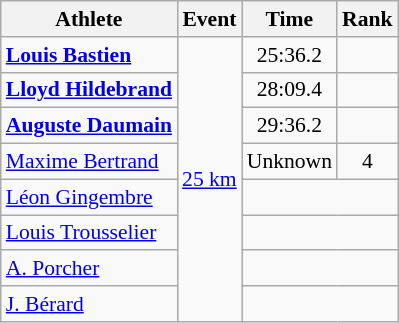<table class=wikitable style=font-size:90%;text-align:center>
<tr>
<th>Athlete</th>
<th>Event</th>
<th>Time</th>
<th>Rank</th>
</tr>
<tr>
<td align=left><strong><a href='#'>Louis Bastien</a></strong></td>
<td align=left rowspan=8><a href='#'>25 km</a></td>
<td>25:36.2</td>
<td></td>
</tr>
<tr>
<td align=left><strong><a href='#'>Lloyd Hildebrand</a></strong></td>
<td>28:09.4</td>
<td></td>
</tr>
<tr>
<td align=left><strong><a href='#'>Auguste Daumain</a></strong></td>
<td>29:36.2</td>
<td></td>
</tr>
<tr>
<td align=left><a href='#'>Maxime Bertrand</a></td>
<td>Unknown</td>
<td>4</td>
</tr>
<tr>
<td align=left><a href='#'>Léon Gingembre</a></td>
<td colspan=2></td>
</tr>
<tr>
<td align=left><a href='#'>Louis Trousselier</a></td>
<td colspan=2></td>
</tr>
<tr>
<td align=left><a href='#'>A. Porcher</a></td>
<td colspan=2></td>
</tr>
<tr>
<td align=left><a href='#'>J. Bérard</a></td>
<td colspan=2></td>
</tr>
</table>
